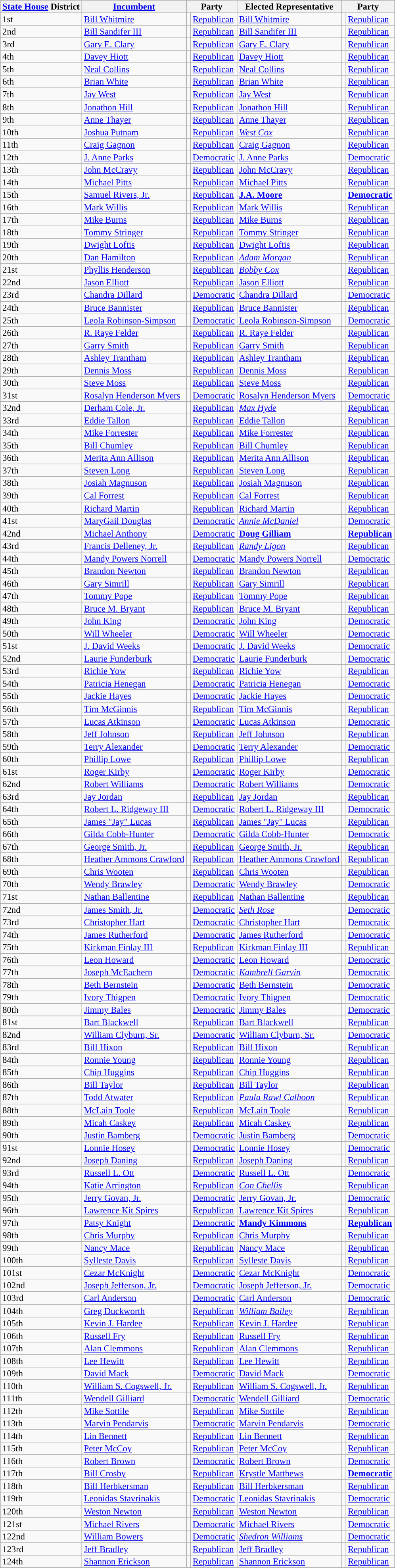<table class="sortable wikitable" style="font-size:95%;line-height:14px;">
<tr>
<th colspan="1" class="unsortable"><a href='#'>State House</a> District</th>
<th class="unsortable"><a href='#'>Incumbent</a></th>
<th colspan="2">Party</th>
<th class="unsortable">Elected Representative</th>
<th colspan="2">Party</th>
</tr>
<tr>
<td>1st</td>
<td><a href='#'>Bill Whitmire</a></td>
<td style="background:"></td>
<td><a href='#'>Republican</a></td>
<td><a href='#'>Bill Whitmire</a></td>
<td style="background:"></td>
<td><a href='#'>Republican</a></td>
</tr>
<tr>
<td>2nd</td>
<td><a href='#'>Bill Sandifer III</a></td>
<td style="background:"></td>
<td><a href='#'>Republican</a></td>
<td><a href='#'>Bill Sandifer III</a></td>
<td style="background:"></td>
<td><a href='#'>Republican</a></td>
</tr>
<tr>
<td>3rd</td>
<td><a href='#'>Gary E. Clary</a></td>
<td style="background:"></td>
<td><a href='#'>Republican</a></td>
<td><a href='#'>Gary E. Clary</a></td>
<td style="background:"></td>
<td><a href='#'>Republican</a></td>
</tr>
<tr>
<td>4th</td>
<td><a href='#'>Davey Hiott</a></td>
<td style="background:"></td>
<td><a href='#'>Republican</a></td>
<td><a href='#'>Davey Hiott</a></td>
<td style="background:"></td>
<td><a href='#'>Republican</a></td>
</tr>
<tr>
<td>5th</td>
<td><a href='#'>Neal Collins</a></td>
<td style="background:"></td>
<td><a href='#'>Republican</a></td>
<td><a href='#'>Neal Collins</a></td>
<td style="background:"></td>
<td><a href='#'>Republican</a></td>
</tr>
<tr>
<td>6th</td>
<td><a href='#'>Brian White</a></td>
<td style="background:"></td>
<td><a href='#'>Republican</a></td>
<td><a href='#'>Brian White</a></td>
<td style="background:"></td>
<td><a href='#'>Republican</a></td>
</tr>
<tr>
<td>7th</td>
<td><a href='#'>Jay West</a></td>
<td style="background:"></td>
<td><a href='#'>Republican</a></td>
<td><a href='#'>Jay West</a></td>
<td style="background:"></td>
<td><a href='#'>Republican</a></td>
</tr>
<tr>
<td>8th</td>
<td><a href='#'>Jonathon Hill</a></td>
<td style="background:"></td>
<td><a href='#'>Republican</a></td>
<td><a href='#'>Jonathon Hill</a></td>
<td style="background:"></td>
<td><a href='#'>Republican</a></td>
</tr>
<tr>
<td>9th</td>
<td><a href='#'>Anne Thayer</a></td>
<td style="background:"></td>
<td><a href='#'>Republican</a></td>
<td><a href='#'>Anne Thayer</a></td>
<td style="background:"></td>
<td><a href='#'>Republican</a></td>
</tr>
<tr>
<td>10th</td>
<td><a href='#'>Joshua Putnam</a></td>
<td style="background:"></td>
<td><a href='#'>Republican</a></td>
<td><em><a href='#'>West Cox</a></em></td>
<td style="background:"></td>
<td><a href='#'>Republican</a></td>
</tr>
<tr>
<td>11th</td>
<td><a href='#'>Craig Gagnon</a></td>
<td style="background:"></td>
<td><a href='#'>Republican</a></td>
<td><a href='#'>Craig Gagnon</a></td>
<td style="background:"></td>
<td><a href='#'>Republican</a></td>
</tr>
<tr>
<td>12th</td>
<td><a href='#'>J. Anne Parks</a></td>
<td style="background:"></td>
<td><a href='#'>Democratic</a></td>
<td><a href='#'>J. Anne Parks</a></td>
<td style="background:"></td>
<td><a href='#'>Democratic</a></td>
</tr>
<tr>
<td>13th</td>
<td><a href='#'>John McCravy</a></td>
<td style="background:"></td>
<td><a href='#'>Republican</a></td>
<td><a href='#'>John McCravy</a></td>
<td style="background:"></td>
<td><a href='#'>Republican</a></td>
</tr>
<tr>
<td>14th</td>
<td><a href='#'>Michael Pitts</a></td>
<td style="background:"></td>
<td><a href='#'>Republican</a></td>
<td><a href='#'>Michael Pitts</a></td>
<td style="background:"></td>
<td><a href='#'>Republican</a></td>
</tr>
<tr>
<td>15th</td>
<td><a href='#'>Samuel Rivers, Jr.</a></td>
<td style="background:"></td>
<td><a href='#'>Republican</a></td>
<td><strong><a href='#'>J.A. Moore</a></strong></td>
<td style="background:"></td>
<td><strong><a href='#'>Democratic</a></strong></td>
</tr>
<tr>
<td>16th</td>
<td><a href='#'>Mark Willis</a></td>
<td style="background:"></td>
<td><a href='#'>Republican</a></td>
<td><a href='#'>Mark Willis</a></td>
<td style="background:"></td>
<td><a href='#'>Republican</a></td>
</tr>
<tr>
<td>17th</td>
<td><a href='#'>Mike Burns</a></td>
<td style="background:"></td>
<td><a href='#'>Republican</a></td>
<td><a href='#'>Mike Burns</a></td>
<td style="background:"></td>
<td><a href='#'>Republican</a></td>
</tr>
<tr>
<td>18th</td>
<td><a href='#'>Tommy Stringer</a></td>
<td style="background:"></td>
<td><a href='#'>Republican</a></td>
<td><a href='#'>Tommy Stringer</a></td>
<td style="background:"></td>
<td><a href='#'>Republican</a></td>
</tr>
<tr>
<td>19th</td>
<td><a href='#'>Dwight Loftis</a></td>
<td style="background:"></td>
<td><a href='#'>Republican</a></td>
<td><a href='#'>Dwight Loftis</a></td>
<td style="background:"></td>
<td><a href='#'>Republican</a></td>
</tr>
<tr>
<td>20th</td>
<td><a href='#'>Dan Hamilton</a></td>
<td style="background:"></td>
<td><a href='#'>Republican</a></td>
<td><em><a href='#'>Adam Morgan</a></em></td>
<td style="background:"></td>
<td><a href='#'>Republican</a></td>
</tr>
<tr>
<td>21st</td>
<td><a href='#'>Phyllis Henderson</a></td>
<td style="background:"></td>
<td><a href='#'>Republican</a></td>
<td><em><a href='#'>Bobby Cox</a></em></td>
<td style="background:"></td>
<td><a href='#'>Republican</a></td>
</tr>
<tr>
<td>22nd</td>
<td><a href='#'>Jason Elliott</a></td>
<td style="background:"></td>
<td><a href='#'>Republican</a></td>
<td><a href='#'>Jason Elliott</a></td>
<td style="background:"></td>
<td><a href='#'>Republican</a></td>
</tr>
<tr>
<td>23rd</td>
<td><a href='#'>Chandra Dillard</a></td>
<td style="background:"></td>
<td><a href='#'>Democratic</a></td>
<td><a href='#'>Chandra Dillard</a></td>
<td style="background:"></td>
<td><a href='#'>Democratic</a></td>
</tr>
<tr>
<td>24th</td>
<td><a href='#'>Bruce Bannister</a></td>
<td style="background:"></td>
<td><a href='#'>Republican</a></td>
<td><a href='#'>Bruce Bannister</a></td>
<td style="background:"></td>
<td><a href='#'>Republican</a></td>
</tr>
<tr>
<td>25th</td>
<td><a href='#'>Leola Robinson-Simpson</a></td>
<td style="background:"></td>
<td><a href='#'>Democratic</a></td>
<td><a href='#'>Leola Robinson-Simpson</a></td>
<td style="background:"></td>
<td><a href='#'>Democratic</a></td>
</tr>
<tr>
<td>26th</td>
<td><a href='#'>R. Raye Felder</a></td>
<td style="background:"></td>
<td><a href='#'>Republican</a></td>
<td><a href='#'>R. Raye Felder</a></td>
<td style="background:"></td>
<td><a href='#'>Republican</a></td>
</tr>
<tr>
<td>27th</td>
<td><a href='#'>Garry Smith</a></td>
<td style="background:"></td>
<td><a href='#'>Republican</a></td>
<td><a href='#'>Garry Smith</a></td>
<td style="background:"></td>
<td><a href='#'>Republican</a></td>
</tr>
<tr>
<td>28th</td>
<td><a href='#'>Ashley Trantham</a></td>
<td style="background:"></td>
<td><a href='#'>Republican</a></td>
<td><a href='#'>Ashley Trantham</a></td>
<td style="background:"></td>
<td><a href='#'>Republican</a></td>
</tr>
<tr>
<td>29th</td>
<td><a href='#'>Dennis Moss</a></td>
<td style="background:"></td>
<td><a href='#'>Republican</a></td>
<td><a href='#'>Dennis Moss</a></td>
<td style="background:"></td>
<td><a href='#'>Republican</a></td>
</tr>
<tr>
<td>30th</td>
<td><a href='#'>Steve Moss</a></td>
<td style="background:"></td>
<td><a href='#'>Republican</a></td>
<td><a href='#'>Steve Moss</a></td>
<td style="background:"></td>
<td><a href='#'>Republican</a></td>
</tr>
<tr>
<td>31st</td>
<td><a href='#'>Rosalyn Henderson Myers</a></td>
<td style="background:"></td>
<td><a href='#'>Democratic</a></td>
<td><a href='#'>Rosalyn Henderson Myers</a></td>
<td style="background:"></td>
<td><a href='#'>Democratic</a></td>
</tr>
<tr>
<td>32nd</td>
<td><a href='#'>Derham Cole, Jr.</a></td>
<td style="background:"></td>
<td><a href='#'>Republican</a></td>
<td><em><a href='#'>Max Hyde</a></em></td>
<td style="background:"></td>
<td><a href='#'>Republican</a></td>
</tr>
<tr>
<td>33rd</td>
<td><a href='#'>Eddie Tallon</a></td>
<td style="background:"></td>
<td><a href='#'>Republican</a></td>
<td><a href='#'>Eddie Tallon</a></td>
<td style="background:"></td>
<td><a href='#'>Republican</a></td>
</tr>
<tr>
<td>34th</td>
<td><a href='#'>Mike Forrester</a></td>
<td style="background:"></td>
<td><a href='#'>Republican</a></td>
<td><a href='#'>Mike Forrester</a></td>
<td style="background:"></td>
<td><a href='#'>Republican</a></td>
</tr>
<tr>
<td>35th</td>
<td><a href='#'>Bill Chumley</a></td>
<td style="background:"></td>
<td><a href='#'>Republican</a></td>
<td><a href='#'>Bill Chumley</a></td>
<td style="background:"></td>
<td><a href='#'>Republican</a></td>
</tr>
<tr>
<td>36th</td>
<td><a href='#'>Merita Ann Allison</a></td>
<td style="background:"></td>
<td><a href='#'>Republican</a></td>
<td><a href='#'>Merita Ann Allison</a></td>
<td style="background:"></td>
<td><a href='#'>Republican</a></td>
</tr>
<tr>
<td>37th</td>
<td><a href='#'>Steven Long</a></td>
<td style="background:"></td>
<td><a href='#'>Republican</a></td>
<td><a href='#'>Steven Long</a></td>
<td style="background:"></td>
<td><a href='#'>Republican</a></td>
</tr>
<tr>
<td>38th</td>
<td><a href='#'>Josiah Magnuson</a></td>
<td style="background:"></td>
<td><a href='#'>Republican</a></td>
<td><a href='#'>Josiah Magnuson</a></td>
<td style="background:"></td>
<td><a href='#'>Republican</a></td>
</tr>
<tr>
<td>39th</td>
<td><a href='#'>Cal Forrest</a></td>
<td style="background:"></td>
<td><a href='#'>Republican</a></td>
<td><a href='#'>Cal Forrest</a></td>
<td style="background:"></td>
<td><a href='#'>Republican</a></td>
</tr>
<tr>
<td>40th</td>
<td><a href='#'>Richard Martin</a></td>
<td style="background:"></td>
<td><a href='#'>Republican</a></td>
<td><a href='#'>Richard Martin</a></td>
<td style="background:"></td>
<td><a href='#'>Republican</a></td>
</tr>
<tr>
<td>41st</td>
<td><a href='#'>MaryGail Douglas</a></td>
<td style="background:"></td>
<td><a href='#'>Democratic</a></td>
<td><em><a href='#'>Annie McDaniel</a></em></td>
<td style="background:"></td>
<td><a href='#'>Democratic</a></td>
</tr>
<tr>
<td>42nd</td>
<td><a href='#'>Michael Anthony</a></td>
<td style="background:"></td>
<td><a href='#'>Democratic</a></td>
<td><strong><a href='#'>Doug Gilliam</a></strong></td>
<td style="background:"></td>
<td><strong><a href='#'>Republican</a></strong></td>
</tr>
<tr>
<td>43rd</td>
<td><a href='#'>Francis Delleney, Jr.</a></td>
<td style="background:"></td>
<td><a href='#'>Republican</a></td>
<td><em><a href='#'>Randy Ligon</a></em></td>
<td style="background:"></td>
<td><a href='#'>Republican</a></td>
</tr>
<tr>
<td>44th</td>
<td><a href='#'>Mandy Powers Norrell</a></td>
<td style="background:"></td>
<td><a href='#'>Democratic</a></td>
<td><a href='#'>Mandy Powers Norrell</a></td>
<td style="background:"></td>
<td><a href='#'>Democratic</a></td>
</tr>
<tr>
<td>45th</td>
<td><a href='#'>Brandon Newton</a></td>
<td style="background:"></td>
<td><a href='#'>Republican</a></td>
<td><a href='#'>Brandon Newton</a></td>
<td style="background:"></td>
<td><a href='#'>Republican</a></td>
</tr>
<tr>
<td>46th</td>
<td><a href='#'>Gary Simrill</a></td>
<td style="background:"></td>
<td><a href='#'>Republican</a></td>
<td><a href='#'>Gary Simrill</a></td>
<td style="background:"></td>
<td><a href='#'>Republican</a></td>
</tr>
<tr>
<td>47th</td>
<td><a href='#'>Tommy Pope</a></td>
<td style="background:"></td>
<td><a href='#'>Republican</a></td>
<td><a href='#'>Tommy Pope</a></td>
<td style="background:"></td>
<td><a href='#'>Republican</a></td>
</tr>
<tr>
<td>48th</td>
<td><a href='#'>Bruce M. Bryant</a></td>
<td style="background:"></td>
<td><a href='#'>Republican</a></td>
<td><a href='#'>Bruce M. Bryant</a></td>
<td style="background:"></td>
<td><a href='#'>Republican</a></td>
</tr>
<tr>
<td>49th</td>
<td><a href='#'>John King</a></td>
<td style="background:"></td>
<td><a href='#'>Democratic</a></td>
<td><a href='#'>John King</a></td>
<td style="background:"></td>
<td><a href='#'>Democratic</a></td>
</tr>
<tr>
<td>50th</td>
<td><a href='#'>Will Wheeler</a></td>
<td style="background:"></td>
<td><a href='#'>Democratic</a></td>
<td><a href='#'>Will Wheeler</a></td>
<td style="background:"></td>
<td><a href='#'>Democratic</a></td>
</tr>
<tr>
<td>51st</td>
<td><a href='#'>J. David Weeks</a></td>
<td style="background:"></td>
<td><a href='#'>Democratic</a></td>
<td><a href='#'>J. David Weeks</a></td>
<td style="background:"></td>
<td><a href='#'>Democratic</a></td>
</tr>
<tr>
<td>52nd</td>
<td><a href='#'>Laurie Funderburk</a></td>
<td style="background:"></td>
<td><a href='#'>Democratic</a></td>
<td><a href='#'>Laurie Funderburk</a></td>
<td style="background:"></td>
<td><a href='#'>Democratic</a></td>
</tr>
<tr>
<td>53rd</td>
<td><a href='#'>Richie Yow</a></td>
<td style="background:"></td>
<td><a href='#'>Republican</a></td>
<td><a href='#'>Richie Yow</a></td>
<td style="background:"></td>
<td><a href='#'>Republican</a></td>
</tr>
<tr>
<td>54th</td>
<td><a href='#'>Patricia Henegan</a></td>
<td style="background:"></td>
<td><a href='#'>Democratic</a></td>
<td><a href='#'>Patricia Henegan</a></td>
<td style="background:"></td>
<td><a href='#'>Democratic</a></td>
</tr>
<tr>
<td>55th</td>
<td><a href='#'>Jackie Hayes</a></td>
<td style="background:"></td>
<td><a href='#'>Democratic</a></td>
<td><a href='#'>Jackie Hayes</a></td>
<td style="background:"></td>
<td><a href='#'>Democratic</a></td>
</tr>
<tr>
<td>56th</td>
<td><a href='#'>Tim McGinnis</a></td>
<td style="background:"></td>
<td><a href='#'>Republican</a></td>
<td><a href='#'>Tim McGinnis</a></td>
<td style="background:"></td>
<td><a href='#'>Republican</a></td>
</tr>
<tr>
<td>57th</td>
<td><a href='#'>Lucas Atkinson</a></td>
<td style="background:"></td>
<td><a href='#'>Democratic</a></td>
<td><a href='#'>Lucas Atkinson</a></td>
<td style="background:"></td>
<td><a href='#'>Democratic</a></td>
</tr>
<tr>
<td>58th</td>
<td><a href='#'>Jeff Johnson</a></td>
<td style="background:"></td>
<td><a href='#'>Republican</a></td>
<td><a href='#'>Jeff Johnson</a></td>
<td style="background:"></td>
<td><a href='#'>Republican</a></td>
</tr>
<tr>
<td>59th</td>
<td><a href='#'>Terry Alexander</a></td>
<td style="background:"></td>
<td><a href='#'>Democratic</a></td>
<td><a href='#'>Terry Alexander</a></td>
<td style="background:"></td>
<td><a href='#'>Democratic</a></td>
</tr>
<tr>
<td>60th</td>
<td><a href='#'>Phillip Lowe</a></td>
<td style="background:"></td>
<td><a href='#'>Republican</a></td>
<td><a href='#'>Phillip Lowe</a></td>
<td style="background:"></td>
<td><a href='#'>Republican</a></td>
</tr>
<tr>
<td>61st</td>
<td><a href='#'>Roger Kirby</a></td>
<td style="background:"></td>
<td><a href='#'>Democratic</a></td>
<td><a href='#'>Roger Kirby</a></td>
<td style="background:"></td>
<td><a href='#'>Democratic</a></td>
</tr>
<tr>
<td>62nd</td>
<td><a href='#'>Robert Williams</a></td>
<td style="background:"></td>
<td><a href='#'>Democratic</a></td>
<td><a href='#'>Robert Williams</a></td>
<td style="background:"></td>
<td><a href='#'>Democratic</a></td>
</tr>
<tr>
<td>63rd</td>
<td><a href='#'>Jay Jordan</a></td>
<td style="background:"></td>
<td><a href='#'>Republican</a></td>
<td><a href='#'>Jay Jordan</a></td>
<td style="background:"></td>
<td><a href='#'>Republican</a></td>
</tr>
<tr>
<td>64th</td>
<td><a href='#'>Robert L. Ridgeway III</a></td>
<td style="background:"></td>
<td><a href='#'>Democratic</a></td>
<td><a href='#'>Robert L. Ridgeway III</a></td>
<td style="background:"></td>
<td><a href='#'>Democratic</a></td>
</tr>
<tr>
<td>65th</td>
<td><a href='#'>James "Jay" Lucas</a></td>
<td style="background:"></td>
<td><a href='#'>Republican</a></td>
<td><a href='#'>James "Jay" Lucas</a></td>
<td style="background:"></td>
<td><a href='#'>Republican</a></td>
</tr>
<tr>
<td>66th</td>
<td><a href='#'>Gilda Cobb-Hunter</a></td>
<td style="background:"></td>
<td><a href='#'>Democratic</a></td>
<td><a href='#'>Gilda Cobb-Hunter</a></td>
<td style="background:"></td>
<td><a href='#'>Democratic</a></td>
</tr>
<tr>
<td>67th</td>
<td><a href='#'>George Smith, Jr.</a></td>
<td style="background:"></td>
<td><a href='#'>Republican</a></td>
<td><a href='#'>George Smith, Jr.</a></td>
<td style="background:"></td>
<td><a href='#'>Republican</a></td>
</tr>
<tr>
<td>68th</td>
<td><a href='#'>Heather Ammons Crawford</a></td>
<td style="background:"></td>
<td><a href='#'>Republican</a></td>
<td><a href='#'>Heather Ammons Crawford</a></td>
<td style="background:"></td>
<td><a href='#'>Republican</a></td>
</tr>
<tr>
<td>69th</td>
<td><a href='#'>Chris Wooten</a></td>
<td style="background:"></td>
<td><a href='#'>Republican</a></td>
<td><a href='#'>Chris Wooten</a></td>
<td style="background:"></td>
<td><a href='#'>Republican</a></td>
</tr>
<tr>
<td>70th</td>
<td><a href='#'>Wendy Brawley</a></td>
<td style="background:"></td>
<td><a href='#'>Democratic</a></td>
<td><a href='#'>Wendy Brawley</a></td>
<td style="background:"></td>
<td><a href='#'>Democratic</a></td>
</tr>
<tr>
<td>71st</td>
<td><a href='#'>Nathan Ballentine</a></td>
<td style="background:"></td>
<td><a href='#'>Republican</a></td>
<td><a href='#'>Nathan Ballentine</a></td>
<td style="background:"></td>
<td><a href='#'>Republican</a></td>
</tr>
<tr>
<td>72nd</td>
<td><a href='#'>James Smith, Jr.</a></td>
<td style="background:"></td>
<td><a href='#'>Democratic</a></td>
<td><em><a href='#'>Seth Rose</a></em></td>
<td style="background:"></td>
<td><a href='#'>Democratic</a></td>
</tr>
<tr>
<td>73rd</td>
<td><a href='#'>Christopher Hart</a></td>
<td style="background:"></td>
<td><a href='#'>Democratic</a></td>
<td><a href='#'>Christopher Hart</a></td>
<td style="background:"></td>
<td><a href='#'>Democratic</a></td>
</tr>
<tr>
<td>74th</td>
<td><a href='#'>James Rutherford</a></td>
<td style="background:"></td>
<td><a href='#'>Democratic</a></td>
<td><a href='#'>James Rutherford</a></td>
<td style="background:"></td>
<td><a href='#'>Democratic</a></td>
</tr>
<tr>
<td>75th</td>
<td><a href='#'>Kirkman Finlay III</a></td>
<td style="background:"></td>
<td><a href='#'>Republican</a></td>
<td><a href='#'>Kirkman Finlay III</a></td>
<td style="background:"></td>
<td><a href='#'>Republican</a></td>
</tr>
<tr>
<td>76th</td>
<td><a href='#'>Leon Howard</a></td>
<td style="background:"></td>
<td><a href='#'>Democratic</a></td>
<td><a href='#'>Leon Howard</a></td>
<td style="background:"></td>
<td><a href='#'>Democratic</a></td>
</tr>
<tr>
<td>77th</td>
<td><a href='#'>Joseph McEachern</a></td>
<td style="background:"></td>
<td><a href='#'>Democratic</a></td>
<td><em><a href='#'>Kambrell Garvin</a></em></td>
<td style="background:"></td>
<td><a href='#'>Democratic</a></td>
</tr>
<tr>
<td>78th</td>
<td><a href='#'>Beth Bernstein</a></td>
<td style="background:"></td>
<td><a href='#'>Democratic</a></td>
<td><a href='#'>Beth Bernstein</a></td>
<td style="background:"></td>
<td><a href='#'>Democratic</a></td>
</tr>
<tr>
<td>79th</td>
<td><a href='#'>Ivory Thigpen</a></td>
<td style="background:"></td>
<td><a href='#'>Democratic</a></td>
<td><a href='#'>Ivory Thigpen</a></td>
<td style="background:"></td>
<td><a href='#'>Democratic</a></td>
</tr>
<tr>
<td>80th</td>
<td><a href='#'>Jimmy Bales</a></td>
<td style="background:"></td>
<td><a href='#'>Democratic</a></td>
<td><a href='#'>Jimmy Bales</a></td>
<td style="background:"></td>
<td><a href='#'>Democratic</a></td>
</tr>
<tr>
<td>81st</td>
<td><a href='#'>Bart Blackwell</a></td>
<td style="background:"></td>
<td><a href='#'>Republican</a></td>
<td><a href='#'>Bart Blackwell</a></td>
<td style="background:"></td>
<td><a href='#'>Republican</a></td>
</tr>
<tr>
<td>82nd</td>
<td><a href='#'>William Clyburn, Sr.</a></td>
<td style="background:"></td>
<td><a href='#'>Democratic</a></td>
<td><a href='#'>William Clyburn, Sr.</a></td>
<td style="background:"></td>
<td><a href='#'>Democratic</a></td>
</tr>
<tr>
<td>83rd</td>
<td><a href='#'>Bill Hixon</a></td>
<td style="background:"></td>
<td><a href='#'>Republican</a></td>
<td><a href='#'>Bill Hixon</a></td>
<td style="background:"></td>
<td><a href='#'>Republican</a></td>
</tr>
<tr>
<td>84th</td>
<td><a href='#'>Ronnie Young</a></td>
<td style="background:"></td>
<td><a href='#'>Republican</a></td>
<td><a href='#'>Ronnie Young</a></td>
<td style="background:"></td>
<td><a href='#'>Republican</a></td>
</tr>
<tr>
<td>85th</td>
<td><a href='#'>Chip Huggins</a></td>
<td style="background:"></td>
<td><a href='#'>Republican</a></td>
<td><a href='#'>Chip Huggins</a></td>
<td style="background:"></td>
<td><a href='#'>Republican</a></td>
</tr>
<tr>
<td>86th</td>
<td><a href='#'>Bill Taylor</a></td>
<td style="background:"></td>
<td><a href='#'>Republican</a></td>
<td><a href='#'>Bill Taylor</a></td>
<td style="background:"></td>
<td><a href='#'>Republican</a></td>
</tr>
<tr>
<td>87th</td>
<td><a href='#'>Todd Atwater</a></td>
<td style="background:"></td>
<td><a href='#'>Republican</a></td>
<td><em><a href='#'>Paula Rawl Calhoon</a></em></td>
<td style="background:"></td>
<td><a href='#'>Republican</a></td>
</tr>
<tr>
<td>88th</td>
<td><a href='#'>McLain Toole</a></td>
<td style="background:"></td>
<td><a href='#'>Republican</a></td>
<td><a href='#'>McLain Toole</a></td>
<td style="background:"></td>
<td><a href='#'>Republican</a></td>
</tr>
<tr>
<td>89th</td>
<td><a href='#'>Micah Caskey</a></td>
<td style="background:"></td>
<td><a href='#'>Republican</a></td>
<td><a href='#'>Micah Caskey</a></td>
<td style="background:"></td>
<td><a href='#'>Republican</a></td>
</tr>
<tr>
<td>90th</td>
<td><a href='#'>Justin Bamberg</a></td>
<td style="background:"></td>
<td><a href='#'>Democratic</a></td>
<td><a href='#'>Justin Bamberg</a></td>
<td style="background:"></td>
<td><a href='#'>Democratic</a></td>
</tr>
<tr>
<td>91st</td>
<td><a href='#'>Lonnie Hosey</a></td>
<td style="background:"></td>
<td><a href='#'>Democratic</a></td>
<td><a href='#'>Lonnie Hosey</a></td>
<td style="background:"></td>
<td><a href='#'>Democratic</a></td>
</tr>
<tr>
<td>92nd</td>
<td><a href='#'>Joseph Daning</a></td>
<td style="background:"></td>
<td><a href='#'>Republican</a></td>
<td><a href='#'>Joseph Daning</a></td>
<td style="background:"></td>
<td><a href='#'>Republican</a></td>
</tr>
<tr>
<td>93rd</td>
<td><a href='#'>Russell L. Ott</a></td>
<td style="background:"></td>
<td><a href='#'>Democratic</a></td>
<td><a href='#'>Russell L. Ott</a></td>
<td style="background:"></td>
<td><a href='#'>Democratic</a></td>
</tr>
<tr>
<td>94th</td>
<td><a href='#'>Katie Arrington</a></td>
<td style="background:"></td>
<td><a href='#'>Republican</a></td>
<td><em><a href='#'>Con Chellis</a></em></td>
<td style="background:"></td>
<td><a href='#'>Republican</a></td>
</tr>
<tr>
<td>95th</td>
<td><a href='#'>Jerry Govan, Jr.</a></td>
<td style="background:"></td>
<td><a href='#'>Democratic</a></td>
<td><a href='#'>Jerry Govan, Jr.</a></td>
<td style="background:"></td>
<td><a href='#'>Democratic</a></td>
</tr>
<tr>
<td>96th</td>
<td><a href='#'>Lawrence Kit Spires</a></td>
<td style="background:"></td>
<td><a href='#'>Republican</a></td>
<td><a href='#'>Lawrence Kit Spires</a></td>
<td style="background:"></td>
<td><a href='#'>Republican</a></td>
</tr>
<tr>
<td>97th</td>
<td><a href='#'>Patsy Knight</a></td>
<td style="background:"></td>
<td><a href='#'>Democratic</a></td>
<td><strong><a href='#'>Mandy Kimmons</a></strong></td>
<td style="background:"></td>
<td><strong><a href='#'>Republican</a></strong></td>
</tr>
<tr>
<td>98th</td>
<td><a href='#'>Chris Murphy</a></td>
<td style="background:"></td>
<td><a href='#'>Republican</a></td>
<td><a href='#'>Chris Murphy</a></td>
<td style="background:"></td>
<td><a href='#'>Republican</a></td>
</tr>
<tr>
<td>99th</td>
<td><a href='#'>Nancy Mace</a></td>
<td style="background:"></td>
<td><a href='#'>Republican</a></td>
<td><a href='#'>Nancy Mace</a></td>
<td style="background:"></td>
<td><a href='#'>Republican</a></td>
</tr>
<tr>
<td>100th</td>
<td><a href='#'>Sylleste Davis</a></td>
<td style="background:"></td>
<td><a href='#'>Republican</a></td>
<td><a href='#'>Sylleste Davis</a></td>
<td style="background:"></td>
<td><a href='#'>Republican</a></td>
</tr>
<tr>
<td>101st</td>
<td><a href='#'>Cezar McKnight</a></td>
<td style="background:"></td>
<td><a href='#'>Democratic</a></td>
<td><a href='#'>Cezar McKnight</a></td>
<td style="background:"></td>
<td><a href='#'>Democratic</a></td>
</tr>
<tr>
<td>102nd</td>
<td><a href='#'>Joseph Jefferson, Jr.</a></td>
<td style="background:"></td>
<td><a href='#'>Democratic</a></td>
<td><a href='#'>Joseph Jefferson, Jr.</a></td>
<td style="background:"></td>
<td><a href='#'>Democratic</a></td>
</tr>
<tr>
<td>103rd</td>
<td><a href='#'>Carl Anderson</a></td>
<td style="background:"></td>
<td><a href='#'>Democratic</a></td>
<td><a href='#'>Carl Anderson</a></td>
<td style="background:"></td>
<td><a href='#'>Democratic</a></td>
</tr>
<tr>
<td>104th</td>
<td><a href='#'>Greg Duckworth</a></td>
<td style="background:"></td>
<td><a href='#'>Republican</a></td>
<td><em><a href='#'>William Bailey</a></em></td>
<td style="background:"></td>
<td><a href='#'>Republican</a></td>
</tr>
<tr>
<td>105th</td>
<td><a href='#'>Kevin J. Hardee</a></td>
<td style="background:"></td>
<td><a href='#'>Republican</a></td>
<td><a href='#'>Kevin J. Hardee</a></td>
<td style="background:"></td>
<td><a href='#'>Republican</a></td>
</tr>
<tr>
<td>106th</td>
<td><a href='#'>Russell Fry</a></td>
<td style="background:"></td>
<td><a href='#'>Republican</a></td>
<td><a href='#'>Russell Fry</a></td>
<td style="background:"></td>
<td><a href='#'>Republican</a></td>
</tr>
<tr>
<td>107th</td>
<td><a href='#'>Alan Clemmons</a></td>
<td style="background:"></td>
<td><a href='#'>Republican</a></td>
<td><a href='#'>Alan Clemmons</a></td>
<td style="background:"></td>
<td><a href='#'>Republican</a></td>
</tr>
<tr>
<td>108th</td>
<td><a href='#'>Lee Hewitt</a></td>
<td style="background:"></td>
<td><a href='#'>Republican</a></td>
<td><a href='#'>Lee Hewitt</a></td>
<td style="background:"></td>
<td><a href='#'>Republican</a></td>
</tr>
<tr>
<td>109th</td>
<td><a href='#'>David Mack</a></td>
<td style="background:"></td>
<td><a href='#'>Democratic</a></td>
<td><a href='#'>David Mack</a></td>
<td style="background:"></td>
<td><a href='#'>Democratic</a></td>
</tr>
<tr>
<td>110th</td>
<td><a href='#'>William S. Cogswell, Jr.</a></td>
<td style="background:"></td>
<td><a href='#'>Republican</a></td>
<td><a href='#'>William S. Cogswell, Jr.</a></td>
<td style="background:"></td>
<td><a href='#'>Republican</a></td>
</tr>
<tr>
<td>111th</td>
<td><a href='#'>Wendell Gilliard</a></td>
<td style="background:"></td>
<td><a href='#'>Democratic</a></td>
<td><a href='#'>Wendell Gilliard</a></td>
<td style="background:"></td>
<td><a href='#'>Democratic</a></td>
</tr>
<tr>
<td>112th</td>
<td><a href='#'>Mike Sottile</a></td>
<td style="background:"></td>
<td><a href='#'>Republican</a></td>
<td><a href='#'>Mike Sottile</a></td>
<td style="background:"></td>
<td><a href='#'>Republican</a></td>
</tr>
<tr>
<td>113th</td>
<td><a href='#'>Marvin Pendarvis</a></td>
<td style="background:"></td>
<td><a href='#'>Democratic</a></td>
<td><a href='#'>Marvin Pendarvis</a></td>
<td style="background:"></td>
<td><a href='#'>Democratic</a></td>
</tr>
<tr>
<td>114th</td>
<td><a href='#'>Lin Bennett</a></td>
<td style="background:"></td>
<td><a href='#'>Republican</a></td>
<td><a href='#'>Lin Bennett</a></td>
<td style="background:"></td>
<td><a href='#'>Republican</a></td>
</tr>
<tr>
<td>115th</td>
<td><a href='#'>Peter McCoy</a></td>
<td style="background:"></td>
<td><a href='#'>Republican</a></td>
<td><a href='#'>Peter McCoy</a></td>
<td style="background:"></td>
<td><a href='#'>Republican</a></td>
</tr>
<tr>
<td>116th</td>
<td><a href='#'>Robert Brown</a></td>
<td style="background:"></td>
<td><a href='#'>Democratic</a></td>
<td><a href='#'>Robert Brown</a></td>
<td style="background:"></td>
<td><a href='#'>Democratic</a></td>
</tr>
<tr>
<td>117th</td>
<td><a href='#'>Bill Crosby</a></td>
<td style="background:"></td>
<td><a href='#'>Republican</a></td>
<td><a href='#'>Krystle Matthews</a></td>
<td style="background:"></td>
<td><strong><a href='#'>Democratic</a></strong></td>
</tr>
<tr>
<td>118th</td>
<td><a href='#'>Bill Herbkersman</a></td>
<td style="background:"></td>
<td><a href='#'>Republican</a></td>
<td><a href='#'>Bill Herbkersman</a></td>
<td style="background:"></td>
<td><a href='#'>Republican</a></td>
</tr>
<tr>
<td>119th</td>
<td><a href='#'>Leonidas Stavrinakis</a></td>
<td style="background:"></td>
<td><a href='#'>Democratic</a></td>
<td><a href='#'>Leonidas Stavrinakis</a></td>
<td style="background:"></td>
<td><a href='#'>Democratic</a></td>
</tr>
<tr>
<td>120th</td>
<td><a href='#'>Weston Newton</a></td>
<td style="background:"></td>
<td><a href='#'>Republican</a></td>
<td><a href='#'>Weston Newton</a></td>
<td style="background:"></td>
<td><a href='#'>Republican</a></td>
</tr>
<tr>
<td>121st</td>
<td><a href='#'>Michael Rivers</a></td>
<td style="background:"></td>
<td><a href='#'>Democratic</a></td>
<td><a href='#'>Michael Rivers</a></td>
<td style="background:"></td>
<td><a href='#'>Democratic</a></td>
</tr>
<tr>
<td>122nd</td>
<td><a href='#'>William Bowers</a></td>
<td style="background:"></td>
<td><a href='#'>Democratic</a></td>
<td><em><a href='#'>Shedron Williams</a></em></td>
<td style="background:"></td>
<td><a href='#'>Democratic</a></td>
</tr>
<tr>
<td>123rd</td>
<td><a href='#'>Jeff Bradley</a></td>
<td style="background:"></td>
<td><a href='#'>Republican</a></td>
<td><a href='#'>Jeff Bradley</a></td>
<td style="background:"></td>
<td><a href='#'>Republican</a></td>
</tr>
<tr>
<td>124th</td>
<td><a href='#'>Shannon Erickson</a></td>
<td style="background:"></td>
<td><a href='#'>Republican</a></td>
<td><a href='#'>Shannon Erickson</a></td>
<td style="background:"></td>
<td><a href='#'>Republican</a></td>
</tr>
<tr>
</tr>
</table>
